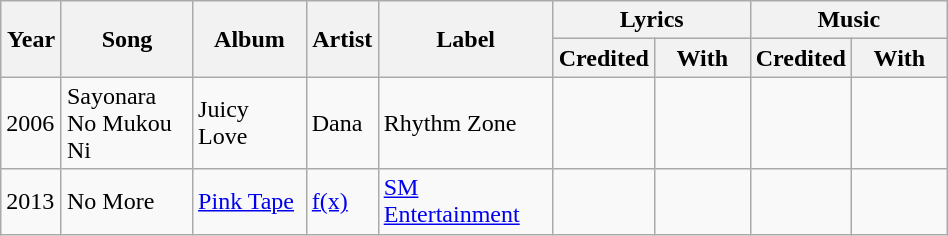<table class="wikitable"  style="width:50%">
<tr>
<th rowspan=2 width=50px>Year</th>
<th rowspan=2 width=400px>Song</th>
<th rowspan=2 width=400px>Album</th>
<th rowspan=2 width=50px>Artist</th>
<th rowspan=2 width=400px>Label</th>
<th colspan="2">Lyrics</th>
<th colspan="2">Music</th>
</tr>
<tr>
<th width=50px>Credited</th>
<th width=400px>With</th>
<th width=50px>Credited</th>
<th width=400px>With</th>
</tr>
<tr>
<td>2006</td>
<td>Sayonara No Mukou Ni</td>
<td>Juicy Love</td>
<td>Dana</td>
<td>Rhythm Zone</td>
<td></td>
<td></td>
<td></td>
<td></td>
</tr>
<tr>
<td>2013</td>
<td>No More</td>
<td><a href='#'>Pink Tape</a></td>
<td><a href='#'>f(x)</a></td>
<td><a href='#'>SM Entertainment</a></td>
<td></td>
<td></td>
<td></td>
<td></td>
</tr>
</table>
